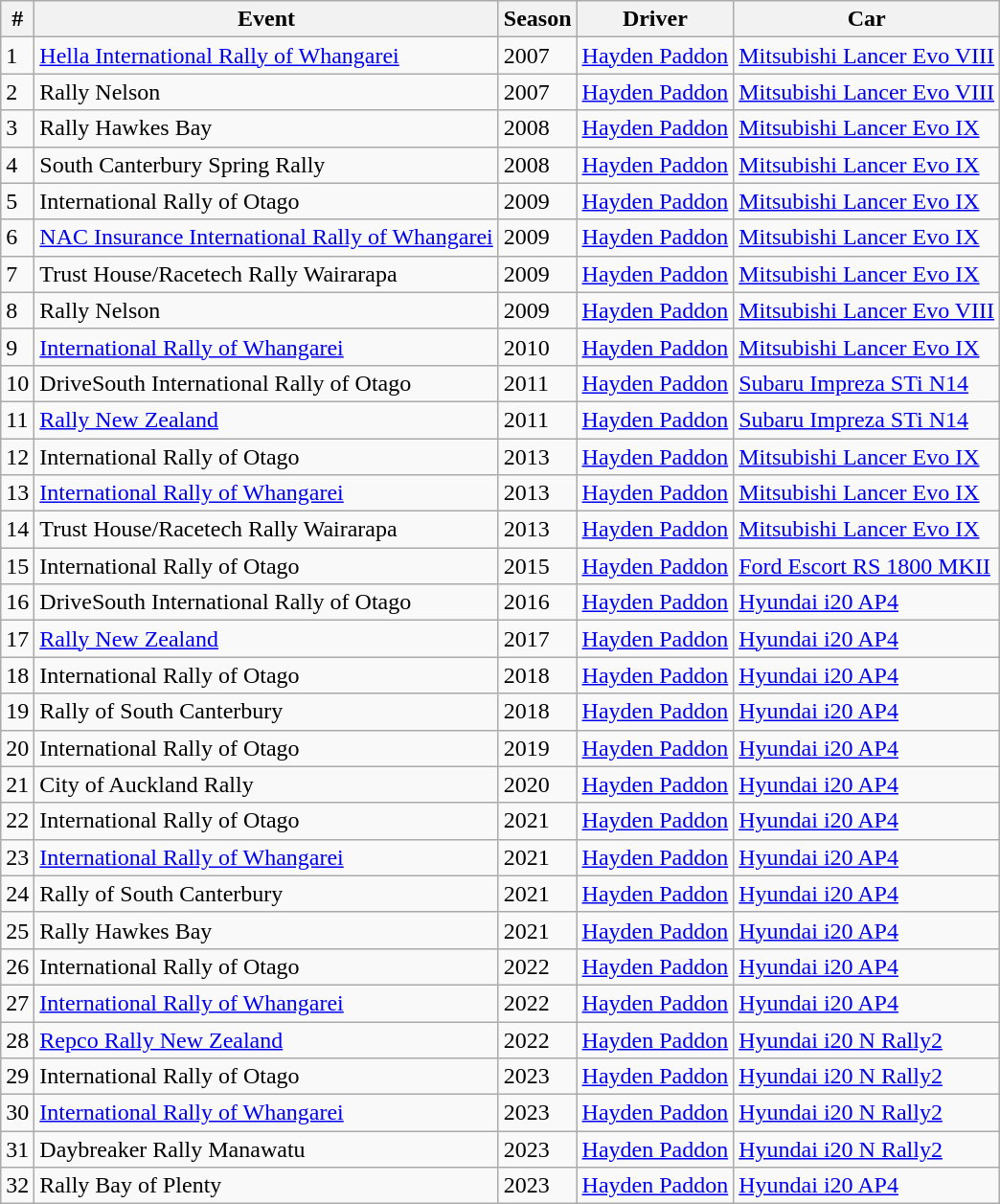<table class="wikitable">
<tr>
<th>#</th>
<th>Event</th>
<th>Season</th>
<th>Driver</th>
<th>Car</th>
</tr>
<tr>
<td>1</td>
<td> <a href='#'>Hella International Rally of Whangarei</a></td>
<td>2007</td>
<td> <a href='#'>Hayden Paddon</a></td>
<td><a href='#'>Mitsubishi Lancer Evo VIII</a></td>
</tr>
<tr>
<td>2</td>
<td> Rally Nelson</td>
<td>2007</td>
<td> <a href='#'>Hayden Paddon</a></td>
<td><a href='#'>Mitsubishi Lancer Evo VIII</a></td>
</tr>
<tr>
<td>3</td>
<td> Rally Hawkes Bay</td>
<td>2008</td>
<td> <a href='#'>Hayden Paddon</a></td>
<td><a href='#'>Mitsubishi Lancer Evo IX</a></td>
</tr>
<tr>
<td>4</td>
<td> South Canterbury Spring Rally</td>
<td>2008</td>
<td> <a href='#'>Hayden Paddon</a></td>
<td><a href='#'>Mitsubishi Lancer Evo IX</a></td>
</tr>
<tr>
<td>5</td>
<td> International Rally of Otago</td>
<td>2009</td>
<td> <a href='#'>Hayden Paddon</a></td>
<td><a href='#'>Mitsubishi Lancer Evo IX</a></td>
</tr>
<tr>
<td>6</td>
<td> <a href='#'>NAC Insurance International Rally of Whangarei</a></td>
<td>2009</td>
<td> <a href='#'>Hayden Paddon</a></td>
<td><a href='#'>Mitsubishi Lancer Evo IX</a></td>
</tr>
<tr>
<td>7</td>
<td> Trust House/Racetech Rally Wairarapa</td>
<td>2009</td>
<td> <a href='#'>Hayden Paddon</a></td>
<td><a href='#'>Mitsubishi Lancer Evo IX</a></td>
</tr>
<tr>
<td>8</td>
<td> Rally Nelson</td>
<td>2009</td>
<td> <a href='#'>Hayden Paddon</a></td>
<td><a href='#'>Mitsubishi Lancer Evo VIII</a></td>
</tr>
<tr>
<td>9</td>
<td> <a href='#'>International Rally of Whangarei</a></td>
<td>2010</td>
<td> <a href='#'>Hayden Paddon</a></td>
<td><a href='#'>Mitsubishi Lancer Evo IX</a></td>
</tr>
<tr>
<td>10</td>
<td> DriveSouth International Rally of Otago</td>
<td>2011</td>
<td> <a href='#'>Hayden Paddon</a></td>
<td><a href='#'>Subaru Impreza STi N14</a></td>
</tr>
<tr>
<td>11</td>
<td> <a href='#'>Rally New Zealand</a></td>
<td>2011</td>
<td> <a href='#'>Hayden Paddon</a></td>
<td><a href='#'>Subaru Impreza STi N14</a></td>
</tr>
<tr>
<td>12</td>
<td> International Rally of Otago</td>
<td>2013</td>
<td> <a href='#'>Hayden Paddon</a></td>
<td><a href='#'>Mitsubishi Lancer Evo IX</a></td>
</tr>
<tr>
<td>13</td>
<td> <a href='#'>International Rally of Whangarei</a></td>
<td>2013</td>
<td> <a href='#'>Hayden Paddon</a></td>
<td><a href='#'>Mitsubishi Lancer Evo IX</a></td>
</tr>
<tr>
<td>14</td>
<td> Trust House/Racetech Rally Wairarapa</td>
<td>2013</td>
<td> <a href='#'>Hayden Paddon</a></td>
<td><a href='#'>Mitsubishi Lancer Evo IX</a></td>
</tr>
<tr>
<td>15</td>
<td> International Rally of Otago</td>
<td>2015</td>
<td> <a href='#'>Hayden Paddon</a></td>
<td><a href='#'>Ford Escort RS 1800 MKII</a></td>
</tr>
<tr>
<td>16</td>
<td> DriveSouth International Rally of Otago</td>
<td>2016</td>
<td> <a href='#'>Hayden Paddon</a></td>
<td><a href='#'>Hyundai i20 AP4</a></td>
</tr>
<tr>
<td>17</td>
<td> <a href='#'>Rally New Zealand</a></td>
<td>2017</td>
<td> <a href='#'>Hayden Paddon</a></td>
<td><a href='#'>Hyundai i20 AP4</a></td>
</tr>
<tr>
<td>18</td>
<td> International Rally of Otago</td>
<td>2018</td>
<td> <a href='#'>Hayden Paddon</a></td>
<td><a href='#'>Hyundai i20 AP4</a></td>
</tr>
<tr>
<td>19</td>
<td> Rally of South Canterbury</td>
<td>2018</td>
<td> <a href='#'>Hayden Paddon</a></td>
<td><a href='#'>Hyundai i20 AP4</a></td>
</tr>
<tr>
<td>20</td>
<td> International Rally of Otago</td>
<td>2019</td>
<td> <a href='#'>Hayden Paddon</a></td>
<td><a href='#'>Hyundai i20 AP4</a></td>
</tr>
<tr>
<td>21</td>
<td> City of Auckland Rally</td>
<td>2020</td>
<td> <a href='#'>Hayden Paddon</a></td>
<td><a href='#'>Hyundai i20 AP4</a></td>
</tr>
<tr>
<td>22</td>
<td> International Rally of Otago</td>
<td>2021</td>
<td> <a href='#'>Hayden Paddon</a></td>
<td><a href='#'>Hyundai i20 AP4</a></td>
</tr>
<tr>
<td>23</td>
<td> <a href='#'>International Rally of Whangarei</a></td>
<td>2021</td>
<td> <a href='#'>Hayden Paddon</a></td>
<td><a href='#'>Hyundai i20 AP4</a></td>
</tr>
<tr>
<td>24</td>
<td> Rally of South Canterbury</td>
<td>2021</td>
<td> <a href='#'>Hayden Paddon</a></td>
<td><a href='#'>Hyundai i20 AP4</a></td>
</tr>
<tr>
<td>25</td>
<td> Rally Hawkes Bay</td>
<td>2021</td>
<td> <a href='#'>Hayden Paddon</a></td>
<td><a href='#'>Hyundai i20 AP4</a></td>
</tr>
<tr>
<td>26</td>
<td> International Rally of Otago</td>
<td>2022</td>
<td> <a href='#'>Hayden Paddon</a></td>
<td><a href='#'>Hyundai i20 AP4</a></td>
</tr>
<tr>
<td>27</td>
<td> <a href='#'>International Rally of Whangarei</a></td>
<td>2022</td>
<td> <a href='#'>Hayden Paddon</a></td>
<td><a href='#'>Hyundai i20 AP4</a></td>
</tr>
<tr>
<td>28</td>
<td> <a href='#'>Repco Rally New Zealand</a></td>
<td>2022</td>
<td> <a href='#'>Hayden Paddon</a></td>
<td><a href='#'>Hyundai i20 N Rally2</a></td>
</tr>
<tr>
<td>29</td>
<td> International Rally of Otago</td>
<td>2023</td>
<td> <a href='#'>Hayden Paddon</a></td>
<td><a href='#'>Hyundai i20 N Rally2</a></td>
</tr>
<tr>
<td>30</td>
<td> <a href='#'>International Rally of Whangarei</a></td>
<td>2023</td>
<td> <a href='#'>Hayden Paddon</a></td>
<td><a href='#'>Hyundai i20 N Rally2</a></td>
</tr>
<tr>
<td>31</td>
<td> Daybreaker Rally Manawatu</td>
<td>2023</td>
<td> <a href='#'>Hayden Paddon</a></td>
<td><a href='#'>Hyundai i20 N Rally2</a></td>
</tr>
<tr>
<td>32</td>
<td> Rally Bay of Plenty</td>
<td>2023</td>
<td> <a href='#'>Hayden Paddon</a></td>
<td><a href='#'>Hyundai i20 AP4</a></td>
</tr>
</table>
